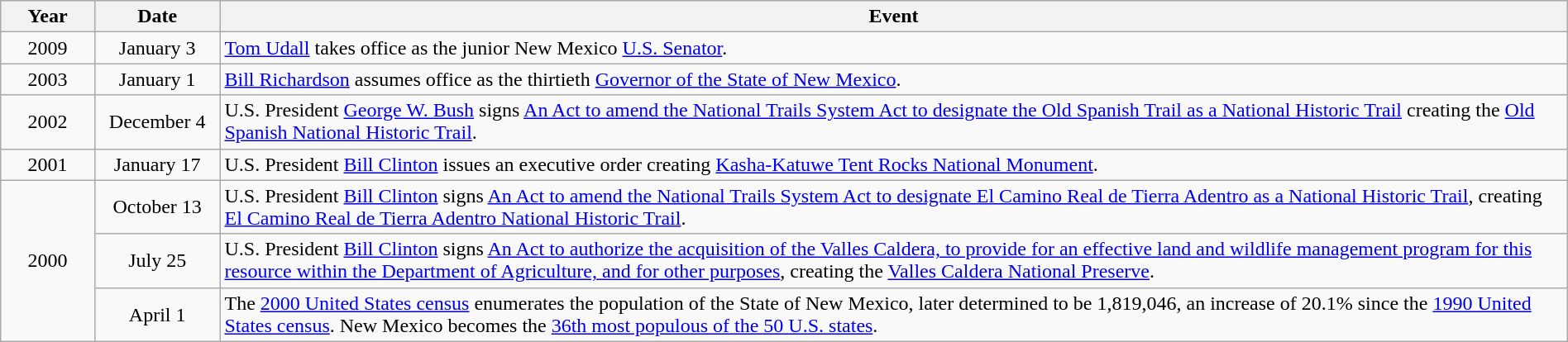<table class="wikitable" style="width:100%;">
<tr>
<th style="width:6%">Year</th>
<th style="width:8%">Date</th>
<th style="width:86%">Event</th>
</tr>
<tr>
<td align=center rowspan=1>2009</td>
<td align=center>January 3</td>
<td><a href='#'>Tom Udall</a> takes office as the junior New Mexico <a href='#'>U.S. Senator</a>.</td>
</tr>
<tr>
<td align=center rowspan=1>2003</td>
<td align=center>January 1</td>
<td><a href='#'>Bill Richardson</a> assumes office as the thirtieth <a href='#'>Governor of the State of New Mexico</a>.</td>
</tr>
<tr>
<td align=center rowspan=1>2002</td>
<td align=center>December 4</td>
<td>U.S. President <a href='#'>George W. Bush</a> signs <a href='#'>An Act to amend the National Trails System Act to designate the Old Spanish Trail as a National Historic Trail</a> creating the <a href='#'>Old Spanish National Historic Trail</a>.</td>
</tr>
<tr>
<td align=center rowspan=1>2001</td>
<td align=center>January 17</td>
<td>U.S. President <a href='#'>Bill Clinton</a> issues an executive order creating <a href='#'>Kasha-Katuwe Tent Rocks National Monument</a>.</td>
</tr>
<tr>
<td align=center rowspan=3>2000</td>
<td align=center>October 13</td>
<td>U.S. President <a href='#'>Bill Clinton</a> signs <a href='#'>An Act to amend the National Trails System Act to designate El Camino Real de Tierra Adentro as a National Historic Trail</a>, creating <a href='#'>El Camino Real de Tierra Adentro National Historic Trail</a>.</td>
</tr>
<tr>
<td align=center>July 25</td>
<td>U.S. President <a href='#'>Bill Clinton</a> signs <a href='#'>An Act to authorize the acquisition of the Valles Caldera, to provide for an effective land and wildlife management program for this resource within the Department of Agriculture, and for other purposes</a>, creating the <a href='#'>Valles Caldera National Preserve</a>.</td>
</tr>
<tr>
<td align=center>April 1</td>
<td>The <a href='#'>2000 United States census</a> enumerates the population of the State of New Mexico, later determined to be 1,819,046, an increase of 20.1% since the <a href='#'>1990 United States census</a>. New Mexico becomes the <a href='#'>36th most populous of the 50 U.S. states</a>.</td>
</tr>
</table>
